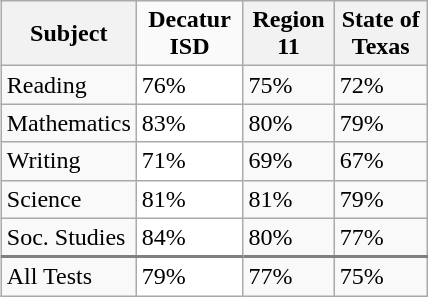<table class="wikitable" style="float:right; margin-left: 15px; width: 285px;">
<tr>
<th>Subject</th>
<th style="background:#fafafa;">Decatur ISD</th>
<th>Region 11</th>
<th>State of Texas</th>
</tr>
<tr>
<td>Reading</td>
<td style="background:#fff;">76%</td>
<td>75%</td>
<td>72%</td>
</tr>
<tr>
<td>Mathematics</td>
<td style="background:#fff;">83%</td>
<td>80%</td>
<td>79%</td>
</tr>
<tr>
<td>Writing</td>
<td style="background:#fff;">71%</td>
<td>69%</td>
<td>67%</td>
</tr>
<tr>
<td>Science</td>
<td style="background:#fff;">81%</td>
<td>81%</td>
<td>79%</td>
</tr>
<tr>
<td style="border-bottom:2px solid gray;">Soc. Studies</td>
<td style="border-bottom:2px solid gray; background:#fff;">84%</td>
<td style="border-bottom:2px solid gray;">80%</td>
<td style="border-bottom:2px solid gray;">77%</td>
</tr>
<tr>
<td>All Tests</td>
<td style="background:#fff;">79%</td>
<td>77%</td>
<td>75%</td>
</tr>
</table>
